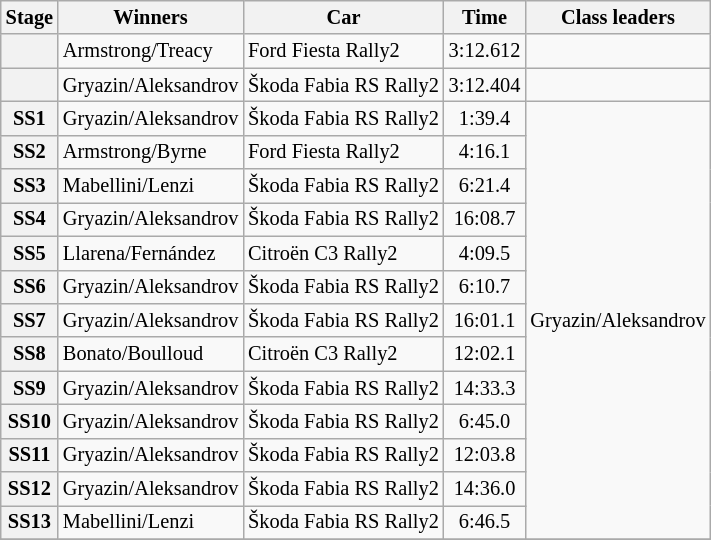<table class="wikitable" style="font-size:85%">
<tr>
<th>Stage</th>
<th>Winners</th>
<th>Car</th>
<th>Time</th>
<th>Class leaders</th>
</tr>
<tr>
<th></th>
<td>Armstrong/Treacy</td>
<td>Ford Fiesta Rally2</td>
<td align="center">3:12.612</td>
<td></td>
</tr>
<tr>
<th></th>
<td>Gryazin/Aleksandrov</td>
<td>Škoda Fabia RS Rally2</td>
<td align="center">3:12.404</td>
<td></td>
</tr>
<tr>
<th>SS1</th>
<td>Gryazin/Aleksandrov</td>
<td>Škoda Fabia RS Rally2</td>
<td align="center">1:39.4</td>
<td rowspan="13">Gryazin/Aleksandrov</td>
</tr>
<tr>
<th>SS2</th>
<td>Armstrong/Byrne</td>
<td>Ford Fiesta Rally2</td>
<td align="center">4:16.1</td>
</tr>
<tr>
<th>SS3</th>
<td>Mabellini/Lenzi</td>
<td>Škoda Fabia RS Rally2</td>
<td align="center">6:21.4</td>
</tr>
<tr>
<th>SS4</th>
<td>Gryazin/Aleksandrov</td>
<td>Škoda Fabia RS Rally2</td>
<td align="center">16:08.7</td>
</tr>
<tr>
<th>SS5</th>
<td>Llarena/Fernández</td>
<td>Citroën C3 Rally2</td>
<td align="center">4:09.5</td>
</tr>
<tr>
<th>SS6</th>
<td>Gryazin/Aleksandrov</td>
<td>Škoda Fabia RS Rally2</td>
<td align="center">6:10.7</td>
</tr>
<tr>
<th>SS7</th>
<td>Gryazin/Aleksandrov</td>
<td>Škoda Fabia RS Rally2</td>
<td align="center">16:01.1</td>
</tr>
<tr>
<th>SS8</th>
<td>Bonato/Boulloud</td>
<td>Citroën C3 Rally2</td>
<td align="center">12:02.1</td>
</tr>
<tr>
<th>SS9</th>
<td>Gryazin/Aleksandrov</td>
<td>Škoda Fabia RS Rally2</td>
<td align="center">14:33.3</td>
</tr>
<tr>
<th>SS10</th>
<td>Gryazin/Aleksandrov</td>
<td>Škoda Fabia RS Rally2</td>
<td align="center">6:45.0</td>
</tr>
<tr>
<th>SS11</th>
<td>Gryazin/Aleksandrov</td>
<td>Škoda Fabia RS Rally2</td>
<td align="center">12:03.8</td>
</tr>
<tr>
<th>SS12</th>
<td>Gryazin/Aleksandrov</td>
<td>Škoda Fabia RS Rally2</td>
<td align="center">14:36.0</td>
</tr>
<tr>
<th>SS13</th>
<td>Mabellini/Lenzi</td>
<td>Škoda Fabia RS Rally2</td>
<td align="center">6:46.5</td>
</tr>
<tr>
</tr>
</table>
